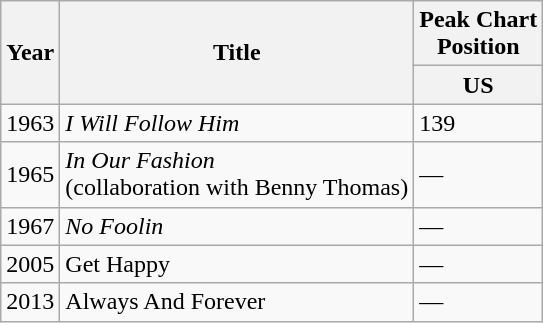<table class="wikitable">
<tr>
<th rowspan="2">Year</th>
<th rowspan="2">Title</th>
<th>Peak Chart<br>Position</th>
</tr>
<tr>
<th>US</th>
</tr>
<tr>
<td>1963</td>
<td><em>I Will Follow Him</em></td>
<td>139</td>
</tr>
<tr>
<td>1965</td>
<td><em>In Our Fashion</em><br>(collaboration with Benny Thomas)</td>
<td>—</td>
</tr>
<tr>
<td>1967</td>
<td><em>No Foolin<strong></td>
<td>—</td>
</tr>
<tr>
<td>2005</td>
<td></em>Get Happy<em></td>
<td>—</td>
</tr>
<tr>
<td>2013</td>
<td></em>Always And Forever<em></td>
<td>—</td>
</tr>
</table>
